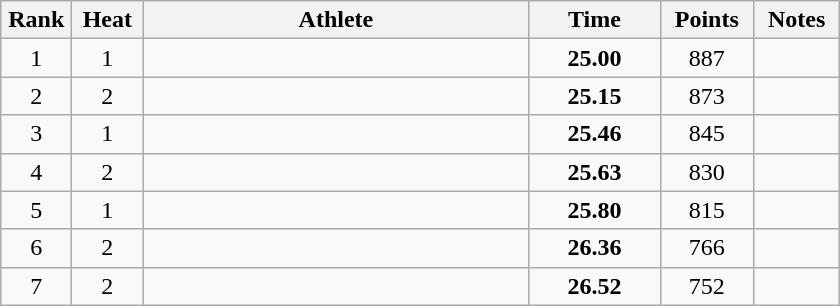<table class="wikitable" style="text-align:center">
<tr>
<th width=40>Rank</th>
<th width=40>Heat</th>
<th width=250>Athlete</th>
<th width=80>Time</th>
<th width=55>Points</th>
<th width=50>Notes</th>
</tr>
<tr>
<td>1</td>
<td>1</td>
<td align=left></td>
<td><strong>25.00</strong></td>
<td>887</td>
<td></td>
</tr>
<tr>
<td>2</td>
<td>2</td>
<td align=left></td>
<td><strong>25.15</strong></td>
<td>873</td>
<td></td>
</tr>
<tr>
<td>3</td>
<td>1</td>
<td align=left></td>
<td><strong>25.46</strong></td>
<td>845</td>
<td></td>
</tr>
<tr>
<td>4</td>
<td>2</td>
<td align=left></td>
<td><strong>25.63</strong></td>
<td>830</td>
<td></td>
</tr>
<tr>
<td>5</td>
<td>1</td>
<td align=left></td>
<td><strong>25.80</strong></td>
<td>815</td>
<td></td>
</tr>
<tr>
<td>6</td>
<td>2</td>
<td align=left></td>
<td><strong>26.36</strong></td>
<td>766</td>
<td></td>
</tr>
<tr>
<td>7</td>
<td>2</td>
<td align=left></td>
<td><strong>26.52</strong></td>
<td>752</td>
<td></td>
</tr>
</table>
